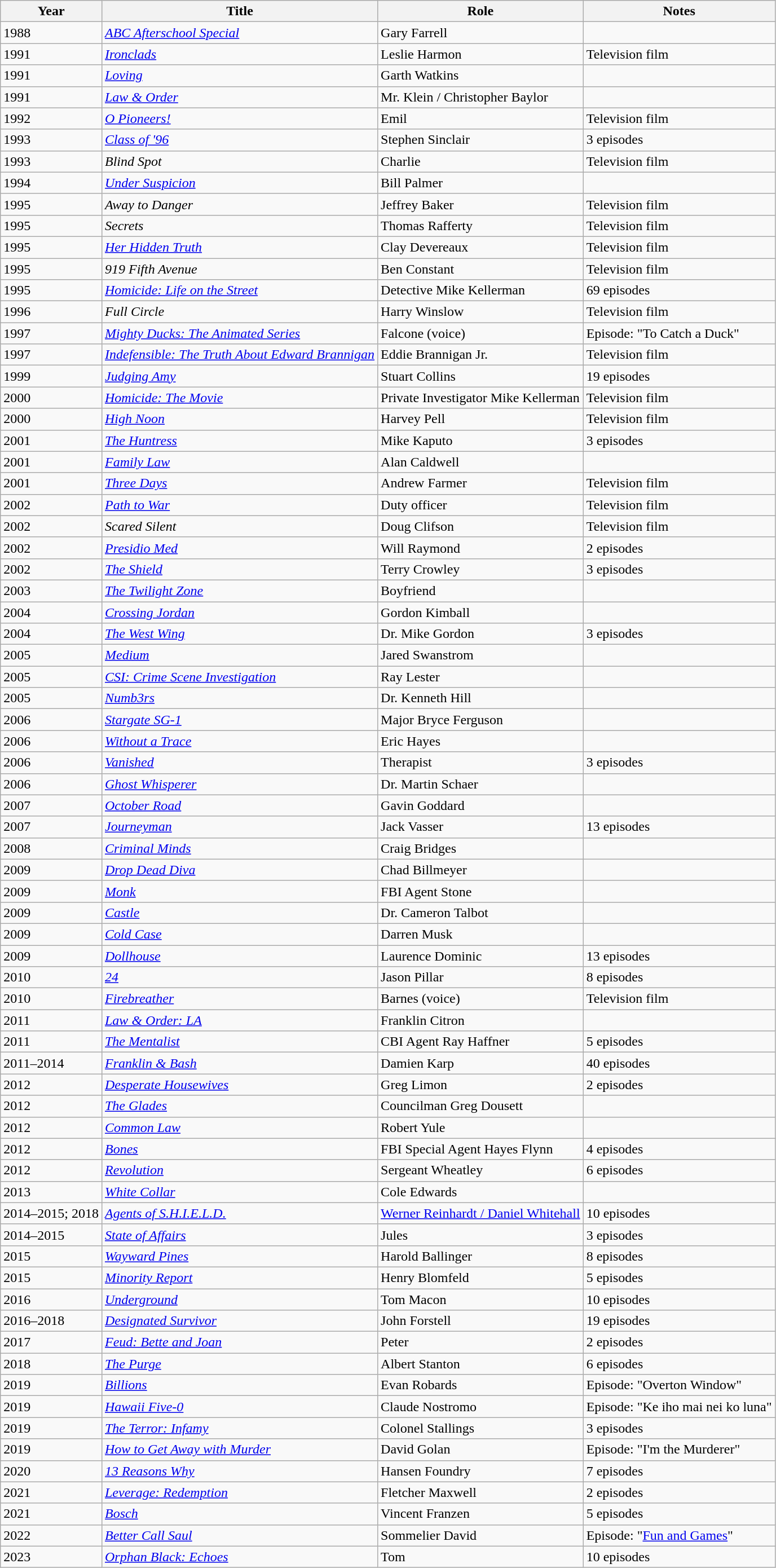<table class="wikitable sortable">
<tr>
<th>Year</th>
<th>Title</th>
<th>Role</th>
<th class="unsortable">Notes</th>
</tr>
<tr>
<td>1988</td>
<td><em><a href='#'>ABC Afterschool Special</a></em></td>
<td>Gary Farrell</td>
<td></td>
</tr>
<tr>
<td>1991</td>
<td><em><a href='#'>Ironclads</a></em></td>
<td>Leslie Harmon</td>
<td>Television film</td>
</tr>
<tr>
<td>1991</td>
<td><em><a href='#'>Loving</a></em></td>
<td>Garth Watkins</td>
<td></td>
</tr>
<tr>
<td>1991</td>
<td><em><a href='#'>Law & Order</a></em></td>
<td>Mr. Klein / Christopher Baylor</td>
<td></td>
</tr>
<tr>
<td>1992</td>
<td><em><a href='#'>O Pioneers!</a></em></td>
<td>Emil</td>
<td>Television film</td>
</tr>
<tr>
<td>1993</td>
<td><em><a href='#'>Class of '96</a></em></td>
<td>Stephen Sinclair</td>
<td>3 episodes</td>
</tr>
<tr>
<td>1993</td>
<td><em>Blind Spot</em></td>
<td>Charlie</td>
<td>Television film</td>
</tr>
<tr>
<td>1994</td>
<td><em><a href='#'>Under Suspicion</a></em></td>
<td>Bill Palmer</td>
<td></td>
</tr>
<tr>
<td>1995</td>
<td><em>Away to Danger</em></td>
<td>Jeffrey Baker</td>
<td>Television film</td>
</tr>
<tr>
<td>1995</td>
<td><em>Secrets</em></td>
<td>Thomas Rafferty</td>
<td>Television film</td>
</tr>
<tr>
<td>1995</td>
<td><em><a href='#'>Her Hidden Truth</a></em></td>
<td>Clay Devereaux</td>
<td>Television film</td>
</tr>
<tr>
<td>1995</td>
<td><em>919 Fifth Avenue</em></td>
<td>Ben Constant</td>
<td>Television film</td>
</tr>
<tr>
<td>1995</td>
<td><em><a href='#'>Homicide: Life on the Street</a></em></td>
<td>Detective Mike Kellerman</td>
<td>69 episodes</td>
</tr>
<tr>
<td>1996</td>
<td><em>Full Circle</em></td>
<td>Harry Winslow</td>
<td>Television film</td>
</tr>
<tr>
<td>1997</td>
<td><em><a href='#'>Mighty Ducks: The Animated Series</a></em></td>
<td>Falcone (voice)</td>
<td>Episode: "To Catch a Duck"</td>
</tr>
<tr>
<td>1997</td>
<td><em><a href='#'>Indefensible: The Truth About Edward Brannigan</a></em></td>
<td>Eddie Brannigan Jr.</td>
<td>Television film</td>
</tr>
<tr>
<td>1999</td>
<td><em><a href='#'>Judging Amy</a></em></td>
<td>Stuart Collins</td>
<td>19 episodes</td>
</tr>
<tr>
<td>2000</td>
<td><em><a href='#'>Homicide: The Movie</a></em></td>
<td>Private Investigator Mike Kellerman</td>
<td>Television film</td>
</tr>
<tr>
<td>2000</td>
<td><em><a href='#'>High Noon</a></em></td>
<td>Harvey Pell</td>
<td>Television film</td>
</tr>
<tr>
<td>2001</td>
<td data-sort-value="Huntress, The"><em><a href='#'>The Huntress</a></em></td>
<td>Mike Kaputo</td>
<td>3 episodes</td>
</tr>
<tr>
<td>2001</td>
<td><em><a href='#'>Family Law</a></em></td>
<td>Alan Caldwell</td>
<td></td>
</tr>
<tr>
<td>2001</td>
<td><em><a href='#'>Three Days</a></em></td>
<td>Andrew Farmer</td>
<td>Television film</td>
</tr>
<tr>
<td>2002</td>
<td><em><a href='#'>Path to War</a></em></td>
<td>Duty officer</td>
<td>Television film</td>
</tr>
<tr>
<td>2002</td>
<td><em>Scared Silent</em></td>
<td>Doug Clifson</td>
<td>Television film</td>
</tr>
<tr>
<td>2002</td>
<td><em><a href='#'>Presidio Med</a></em></td>
<td>Will Raymond</td>
<td>2 episodes</td>
</tr>
<tr>
<td>2002</td>
<td data-sort-value="Shield, The"><em><a href='#'>The Shield</a></em></td>
<td>Terry Crowley</td>
<td>3 episodes</td>
</tr>
<tr>
<td>2003</td>
<td data-sort-value="Twilight Zone, The"><em><a href='#'>The Twilight Zone</a></em></td>
<td>Boyfriend</td>
<td></td>
</tr>
<tr>
<td>2004</td>
<td><em><a href='#'>Crossing Jordan</a></em></td>
<td>Gordon Kimball</td>
<td></td>
</tr>
<tr>
<td>2004</td>
<td data-sort-value="West Wing, The"><em><a href='#'>The West Wing</a></em></td>
<td>Dr. Mike Gordon</td>
<td>3 episodes</td>
</tr>
<tr>
<td>2005</td>
<td><em><a href='#'>Medium</a></em></td>
<td>Jared Swanstrom</td>
<td></td>
</tr>
<tr>
<td>2005</td>
<td><em><a href='#'>CSI: Crime Scene Investigation</a></em></td>
<td>Ray Lester</td>
<td></td>
</tr>
<tr>
<td>2005</td>
<td><em><a href='#'>Numb3rs</a></em></td>
<td>Dr. Kenneth Hill</td>
<td></td>
</tr>
<tr>
<td>2006</td>
<td><em><a href='#'>Stargate SG-1</a></em></td>
<td>Major Bryce Ferguson</td>
<td></td>
</tr>
<tr>
<td>2006</td>
<td><em><a href='#'>Without a Trace</a></em></td>
<td>Eric Hayes</td>
<td></td>
</tr>
<tr>
<td>2006</td>
<td><em><a href='#'>Vanished</a></em></td>
<td>Therapist</td>
<td>3 episodes</td>
</tr>
<tr>
<td>2006</td>
<td><em><a href='#'>Ghost Whisperer</a></em></td>
<td>Dr. Martin Schaer</td>
<td></td>
</tr>
<tr>
<td>2007</td>
<td><em><a href='#'>October Road</a></em></td>
<td>Gavin Goddard</td>
<td></td>
</tr>
<tr>
<td>2007</td>
<td><em><a href='#'>Journeyman</a></em></td>
<td>Jack Vasser</td>
<td>13 episodes</td>
</tr>
<tr>
<td>2008</td>
<td><em><a href='#'>Criminal Minds</a></em></td>
<td>Craig Bridges</td>
<td></td>
</tr>
<tr>
<td>2009</td>
<td><em><a href='#'>Drop Dead Diva</a></em></td>
<td>Chad Billmeyer</td>
<td></td>
</tr>
<tr>
<td>2009</td>
<td><em><a href='#'>Monk</a></em></td>
<td>FBI Agent Stone</td>
<td></td>
</tr>
<tr>
<td>2009</td>
<td><em><a href='#'>Castle</a></em></td>
<td>Dr. Cameron Talbot</td>
<td></td>
</tr>
<tr>
<td>2009</td>
<td><em><a href='#'>Cold Case</a></em></td>
<td>Darren Musk</td>
<td></td>
</tr>
<tr>
<td>2009</td>
<td><em><a href='#'>Dollhouse</a></em></td>
<td>Laurence Dominic</td>
<td>13 episodes</td>
</tr>
<tr>
<td>2010</td>
<td><em><a href='#'>24</a></em></td>
<td>Jason Pillar</td>
<td>8 episodes</td>
</tr>
<tr>
<td>2010</td>
<td><em><a href='#'>Firebreather</a></em></td>
<td>Barnes (voice)</td>
<td>Television film</td>
</tr>
<tr>
<td>2011</td>
<td><em><a href='#'>Law & Order: LA</a></em></td>
<td>Franklin Citron</td>
<td></td>
</tr>
<tr>
<td>2011</td>
<td data-sort-value="Mentalist, The"><em><a href='#'>The Mentalist</a></em></td>
<td>CBI Agent Ray Haffner</td>
<td>5 episodes</td>
</tr>
<tr>
<td>2011–2014</td>
<td><em><a href='#'>Franklin & Bash</a></em></td>
<td>Damien Karp</td>
<td>40 episodes</td>
</tr>
<tr>
<td>2012</td>
<td><em><a href='#'>Desperate Housewives</a></em></td>
<td>Greg Limon</td>
<td>2 episodes</td>
</tr>
<tr>
<td>2012</td>
<td data-sort-value="Glades, The"><em><a href='#'>The Glades</a></em></td>
<td>Councilman Greg Dousett</td>
<td></td>
</tr>
<tr>
<td>2012</td>
<td><em><a href='#'>Common Law</a></em></td>
<td>Robert Yule</td>
<td></td>
</tr>
<tr>
<td>2012</td>
<td><em><a href='#'>Bones</a></em></td>
<td>FBI Special Agent Hayes Flynn</td>
<td>4 episodes</td>
</tr>
<tr>
<td>2012</td>
<td><em><a href='#'>Revolution</a></em></td>
<td>Sergeant Wheatley</td>
<td>6 episodes</td>
</tr>
<tr>
<td>2013</td>
<td><em><a href='#'>White Collar</a></em></td>
<td>Cole Edwards</td>
<td></td>
</tr>
<tr>
<td>2014–2015; 2018</td>
<td><em><a href='#'>Agents of S.H.I.E.L.D.</a></em></td>
<td><a href='#'>Werner Reinhardt / Daniel Whitehall</a></td>
<td>10 episodes</td>
</tr>
<tr>
<td>2014–2015</td>
<td><em><a href='#'>State of Affairs</a></em></td>
<td>Jules</td>
<td>3 episodes</td>
</tr>
<tr>
<td>2015</td>
<td><em><a href='#'>Wayward Pines</a></em></td>
<td>Harold Ballinger</td>
<td>8 episodes</td>
</tr>
<tr>
<td>2015</td>
<td><em><a href='#'>Minority Report</a></em></td>
<td>Henry Blomfeld</td>
<td>5 episodes</td>
</tr>
<tr>
<td>2016</td>
<td><em><a href='#'>Underground</a></em></td>
<td>Tom Macon</td>
<td>10 episodes</td>
</tr>
<tr>
<td>2016–2018</td>
<td><em><a href='#'>Designated Survivor</a></em></td>
<td>John Forstell</td>
<td>19 episodes</td>
</tr>
<tr>
<td>2017</td>
<td><em><a href='#'>Feud: Bette and Joan</a></em></td>
<td>Peter</td>
<td>2 episodes</td>
</tr>
<tr>
<td>2018</td>
<td data-sort-value="Purge, The"><em><a href='#'>The Purge</a></em></td>
<td>Albert Stanton</td>
<td>6 episodes</td>
</tr>
<tr>
<td>2019</td>
<td><a href='#'><em>Billions</em></a></td>
<td>Evan Robards</td>
<td>Episode: "Overton Window"</td>
</tr>
<tr>
<td>2019</td>
<td><em><a href='#'>Hawaii Five-0</a></em></td>
<td>Claude Nostromo</td>
<td>Episode: "Ke iho mai nei ko luna"</td>
</tr>
<tr>
<td>2019</td>
<td data-sort-value="Terror Infamy, The"><em><a href='#'>The Terror: Infamy</a></em></td>
<td>Colonel Stallings</td>
<td>3 episodes</td>
</tr>
<tr>
<td>2019</td>
<td><em><a href='#'>How to Get Away with Murder</a></em></td>
<td>David Golan</td>
<td>Episode: "I'm the Murderer"</td>
</tr>
<tr>
<td>2020</td>
<td><em><a href='#'>13 Reasons Why</a></em></td>
<td>Hansen Foundry</td>
<td>7 episodes</td>
</tr>
<tr>
<td>2021</td>
<td><em><a href='#'>Leverage: Redemption</a></em></td>
<td>Fletcher Maxwell</td>
<td>2 episodes</td>
</tr>
<tr>
<td>2021</td>
<td><em><a href='#'>Bosch</a></em></td>
<td>Vincent Franzen</td>
<td>5 episodes</td>
</tr>
<tr>
<td>2022</td>
<td><em><a href='#'>Better Call Saul</a></em></td>
<td>Sommelier David</td>
<td>Episode: "<a href='#'>Fun and Games</a>"</td>
</tr>
<tr>
<td>2023</td>
<td><em><a href='#'>Orphan Black: Echoes</a></em></td>
<td>Tom</td>
<td>10 episodes</td>
</tr>
</table>
